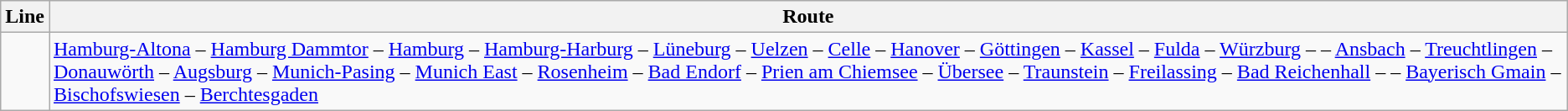<table class="wikitable">
<tr>
<th>Line</th>
<th>Route</th>
</tr>
<tr>
<td></td>
<td><a href='#'>Hamburg-Altona</a> – <a href='#'>Hamburg Dammtor</a> – <a href='#'>Hamburg</a> – <a href='#'>Hamburg-Harburg</a> – <a href='#'>Lüneburg</a> – <a href='#'>Uelzen</a> – <a href='#'>Celle</a> – <a href='#'>Hanover</a> – <a href='#'>Göttingen</a> – <a href='#'>Kassel</a> – <a href='#'>Fulda</a> – <a href='#'>Würzburg</a> –  – <a href='#'>Ansbach</a> – <a href='#'>Treuchtlingen</a> – <a href='#'>Donauwörth</a> – <a href='#'>Augsburg</a> – <a href='#'>Munich-Pasing</a> – <a href='#'>Munich East</a> – <a href='#'>Rosenheim</a> – <a href='#'>Bad Endorf</a> – <a href='#'>Prien am Chiemsee</a> – <a href='#'>Übersee</a> – <a href='#'>Traunstein</a> – <a href='#'>Freilassing</a> – <a href='#'>Bad Reichenhall</a> –  – <a href='#'>Bayerisch Gmain</a> – <a href='#'>Bischofswiesen</a> – <a href='#'>Berchtesgaden</a></td>
</tr>
</table>
